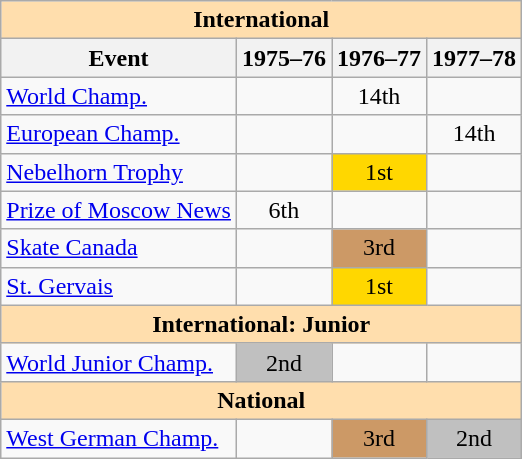<table class="wikitable" style="text-align:center">
<tr>
<th style="background-color: #ffdead; " colspan=4 align=center>International</th>
</tr>
<tr>
<th>Event</th>
<th>1975–76</th>
<th>1976–77</th>
<th>1977–78</th>
</tr>
<tr>
<td align=left><a href='#'>World Champ.</a></td>
<td></td>
<td>14th</td>
<td></td>
</tr>
<tr>
<td align=left><a href='#'>European Champ.</a></td>
<td></td>
<td></td>
<td>14th</td>
</tr>
<tr>
<td align=left><a href='#'>Nebelhorn Trophy</a></td>
<td></td>
<td bgcolor=gold>1st</td>
<td></td>
</tr>
<tr>
<td align=left><a href='#'>Prize of Moscow News</a></td>
<td>6th</td>
<td></td>
<td></td>
</tr>
<tr>
<td align=left><a href='#'>Skate Canada</a></td>
<td></td>
<td bgcolor=cc9966>3rd</td>
<td></td>
</tr>
<tr>
<td align=left><a href='#'>St. Gervais</a></td>
<td></td>
<td bgcolor=gold>1st</td>
<td></td>
</tr>
<tr>
<th style="background-color: #ffdead; " colspan=4 align=center>International: Junior</th>
</tr>
<tr>
<td align=left><a href='#'>World Junior Champ.</a></td>
<td bgcolor=silver>2nd</td>
<td></td>
<td></td>
</tr>
<tr>
<th style="background-color: #ffdead; " colspan=4 align=center>National</th>
</tr>
<tr>
<td align=left><a href='#'>West German Champ.</a></td>
<td></td>
<td bgcolor=cc9966>3rd</td>
<td bgcolor=silver>2nd</td>
</tr>
</table>
